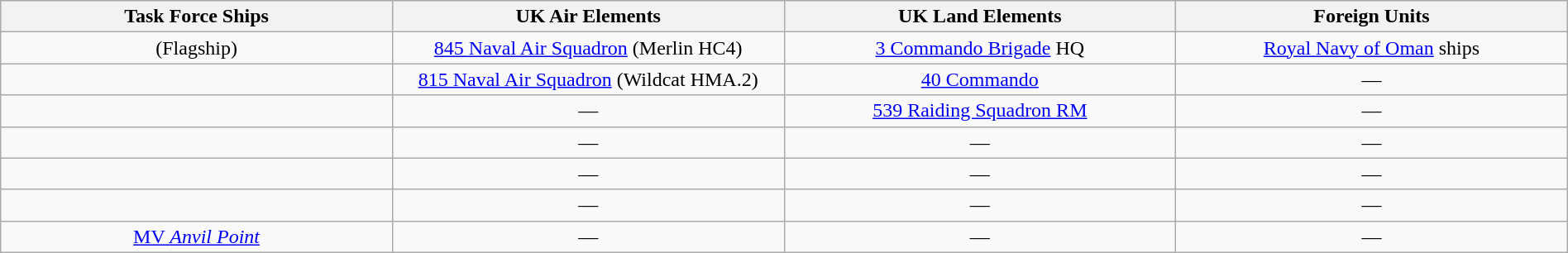<table class="wikitable" style="margin:auto; width:100%;">
<tr>
<th style="text-align:center; width:25%;">Task Force Ships</th>
<th style="text-align:center; width:25%;">UK Air Elements</th>
<th style="text-align:center; width:25%;">UK Land Elements</th>
<th style="text-align:center; width:25%;">Foreign Units</th>
</tr>
<tr>
<td align="center"> (Flagship)</td>
<td align="center"><a href='#'>845 Naval Air Squadron</a> (Merlin HC4)</td>
<td align="center"><a href='#'>3 Commando Brigade</a> HQ</td>
<td align="center"><a href='#'>Royal Navy of Oman</a> ships</td>
</tr>
<tr>
<td align="center"></td>
<td align="center"><a href='#'>815 Naval Air Squadron</a> (Wildcat HMA.2)</td>
<td align="center"><a href='#'>40 Commando</a></td>
<td align="center">—</td>
</tr>
<tr>
<td align="center"></td>
<td align="center">—</td>
<td align="center"><a href='#'>539 Raiding Squadron RM</a></td>
<td align="center">—</td>
</tr>
<tr>
<td align="center"></td>
<td align="center">—</td>
<td align="center">—</td>
<td align="center">—</td>
</tr>
<tr>
<td align="center"></td>
<td align="center">—</td>
<td align="center">—</td>
<td align="center">—</td>
</tr>
<tr>
<td align="center"></td>
<td align="center">—</td>
<td align="center">—</td>
<td align="center">—</td>
</tr>
<tr>
<td align="center"><a href='#'>MV <em>Anvil Point</em></a></td>
<td align="center">—</td>
<td align="center">—</td>
<td align="center">—</td>
</tr>
</table>
